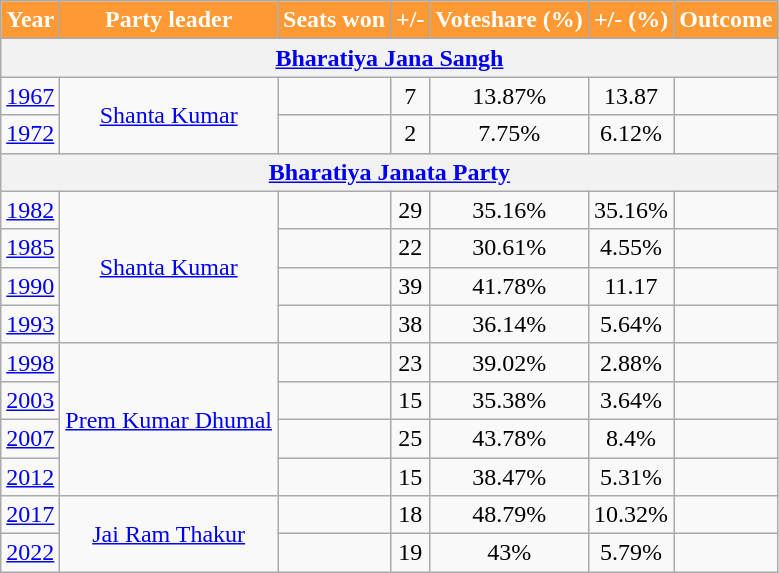<table class="wikitable sortable" style="font-size: x-big; width=">
<tr>
<th style="background-color:#FF9933; color:white">Year</th>
<th style="background-color:#FF9933; color:white">Party leader</th>
<th style="background-color:#FF9933; color:white">Seats won</th>
<th style="background-color:#FF9933; color:white">+/-</th>
<th style="background-color:#FF9933; color:white">Voteshare (%)</th>
<th style="background-color:#FF9933; color:white">+/- (%)</th>
<th style="background-color:#FF9933; color:white">Outcome</th>
</tr>
<tr>
<th colspan="7"><a href='#'>Bharatiya Jana Sangh</a></th>
</tr>
<tr style="text-align:center;">
<td><a href='#'>1967</a></td>
<td rowspan="2"><a href='#'>Shanta Kumar</a></td>
<td></td>
<td> 7</td>
<td>13.87%</td>
<td> 13.87</td>
<td></td>
</tr>
<tr style="text-align:center;">
<td><a href='#'>1972</a></td>
<td></td>
<td> 2</td>
<td>7.75%</td>
<td> 6.12%</td>
<td></td>
</tr>
<tr>
<th colspan="7"><a href='#'>Bharatiya Janata Party</a></th>
</tr>
<tr style="text-align:center;">
<td><a href='#'>1982</a></td>
<td rowspan="4"><a href='#'>Shanta Kumar</a></td>
<td></td>
<td> 29</td>
<td>35.16%</td>
<td> 35.16%</td>
<td></td>
</tr>
<tr style="text-align:center;">
<td><a href='#'>1985</a></td>
<td></td>
<td> 22</td>
<td>30.61%</td>
<td> 4.55%</td>
<td></td>
</tr>
<tr style="text-align:center;">
<td><a href='#'>1990</a></td>
<td></td>
<td> 39</td>
<td>41.78%</td>
<td> 11.17</td>
<td></td>
</tr>
<tr style="text-align:center;">
<td><a href='#'>1993</a></td>
<td></td>
<td> 38</td>
<td>36.14%</td>
<td> 5.64%</td>
<td></td>
</tr>
<tr style="text-align:center;">
<td><a href='#'>1998</a></td>
<td rowspan="4"><a href='#'>Prem Kumar Dhumal</a></td>
<td></td>
<td> 23</td>
<td>39.02%</td>
<td> 2.88%</td>
<td></td>
</tr>
<tr style="text-align:center;">
<td><a href='#'>2003</a></td>
<td></td>
<td> 15</td>
<td>35.38%</td>
<td> 3.64%</td>
<td></td>
</tr>
<tr style="text-align:center;">
<td><a href='#'>2007</a></td>
<td></td>
<td> 25</td>
<td>43.78%</td>
<td> 8.4%</td>
<td></td>
</tr>
<tr style="text-align:center;">
<td><a href='#'>2012</a></td>
<td></td>
<td> 15</td>
<td>38.47%</td>
<td> 5.31%</td>
<td></td>
</tr>
<tr style="text-align:center;">
<td><a href='#'>2017</a></td>
<td rowspan="2"><a href='#'>Jai Ram Thakur</a></td>
<td></td>
<td> 18</td>
<td>48.79%</td>
<td> 10.32%</td>
<td></td>
</tr>
<tr style="text-align:center;">
<td><a href='#'>2022</a></td>
<td></td>
<td> 19</td>
<td>43%</td>
<td> 5.79%</td>
<td></td>
</tr>
</table>
